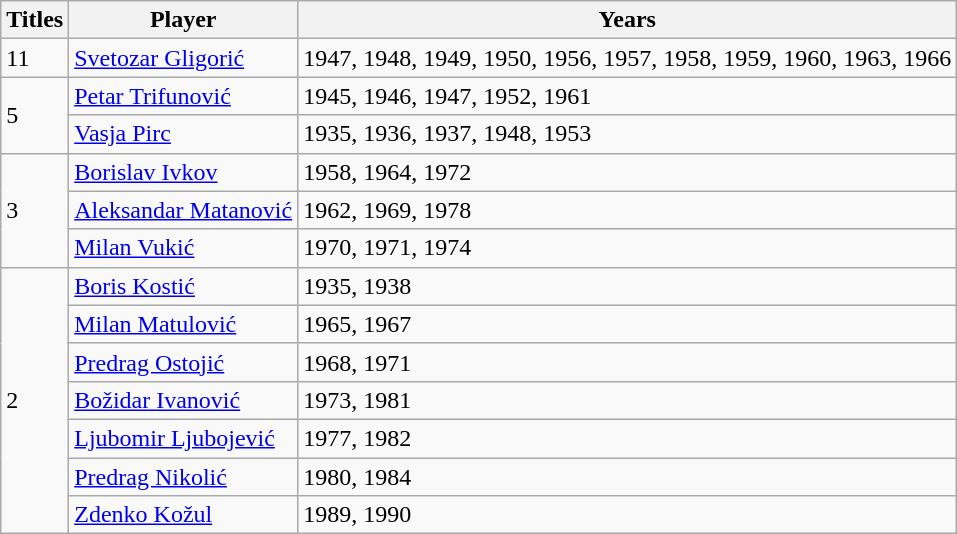<table class="wikitable sortable">
<tr>
<th>Titles</th>
<th>Player</th>
<th>Years</th>
</tr>
<tr>
<td>11</td>
<td> <a href='#'>Svetozar Gligorić</a></td>
<td>1947, 1948, 1949, 1950, 1956, 1957, 1958, 1959, 1960, 1963, 1966</td>
</tr>
<tr>
<td rowspan="2">5</td>
<td> <a href='#'>Petar Trifunović</a></td>
<td>1945, 1946, 1947, 1952, 1961</td>
</tr>
<tr>
<td> <a href='#'>Vasja Pirc</a></td>
<td>1935, 1936, 1937, 1948, 1953</td>
</tr>
<tr>
<td rowspan="3">3</td>
<td> <a href='#'>Borislav Ivkov</a></td>
<td>1958, 1964, 1972</td>
</tr>
<tr>
<td> <a href='#'>Aleksandar Matanović</a></td>
<td>1962, 1969, 1978</td>
</tr>
<tr>
<td> <a href='#'>Milan Vukić</a></td>
<td>1970, 1971, 1974</td>
</tr>
<tr>
<td rowspan="7">2</td>
<td> <a href='#'>Boris Kostić</a></td>
<td>1935, 1938</td>
</tr>
<tr>
<td> <a href='#'>Milan Matulović</a></td>
<td>1965, 1967</td>
</tr>
<tr>
<td> <a href='#'>Predrag Ostojić</a></td>
<td>1968, 1971</td>
</tr>
<tr>
<td> <a href='#'>Božidar Ivanović</a></td>
<td>1973, 1981</td>
</tr>
<tr>
<td> <a href='#'>Ljubomir Ljubojević</a></td>
<td>1977, 1982</td>
</tr>
<tr>
<td> <a href='#'>Predrag Nikolić</a></td>
<td>1980, 1984</td>
</tr>
<tr>
<td> <a href='#'>Zdenko Kožul</a></td>
<td>1989, 1990</td>
</tr>
</table>
